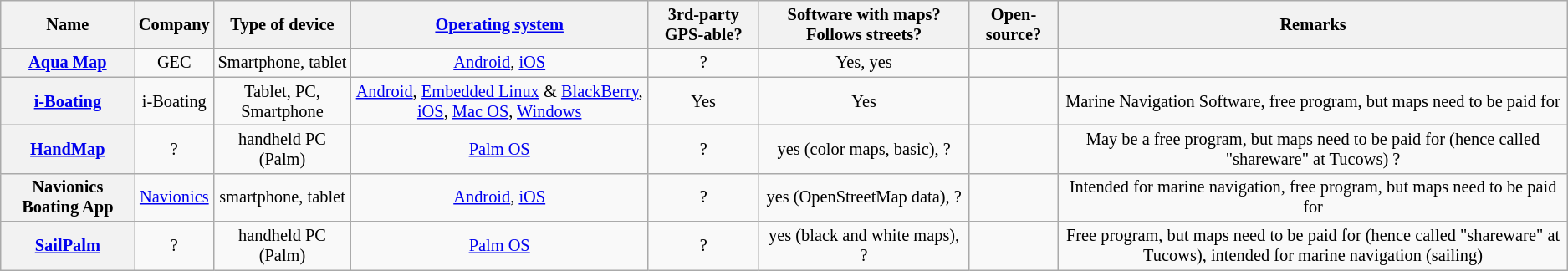<table class="wikitable sortable" style="font-size: 85%; text-align: center; width: auto;">
<tr>
<th>Name</th>
<th>Company</th>
<th>Type of device</th>
<th><a href='#'>Operating system</a></th>
<th>3rd-party GPS-able?</th>
<th>Software with maps? Follows streets?</th>
<th>Open-source?</th>
<th>Remarks</th>
</tr>
<tr>
</tr>
<tr>
<th><a href='#'>Aqua Map</a></th>
<td>GEC</td>
<td>Smartphone, tablet</td>
<td><a href='#'>Android</a>, <a href='#'>iOS</a></td>
<td>?</td>
<td>Yes, yes</td>
<td></td>
</tr>
<tr>
<th><a href='#'>i-Boating</a></th>
<td>i-Boating</td>
<td>Tablet, PC, Smartphone</td>
<td><a href='#'>Android</a>, <a href='#'>Embedded Linux</a> & <a href='#'>BlackBerry</a>, <a href='#'>iOS</a>, <a href='#'>Mac OS</a>, <a href='#'>Windows</a></td>
<td>Yes</td>
<td>Yes</td>
<td></td>
<td>Marine Navigation Software, free program, but maps need to be paid for</td>
</tr>
<tr>
<th><a href='#'>HandMap</a></th>
<td>?</td>
<td>handheld PC (Palm)</td>
<td><a href='#'>Palm OS</a></td>
<td>?</td>
<td>yes (color maps, basic), ?</td>
<td></td>
<td>May be a free program, but maps need to be paid for (hence called "shareware" at Tucows) ?</td>
</tr>
<tr>
<th>Navionics Boating App</th>
<td><a href='#'>Navionics</a></td>
<td>smartphone, tablet</td>
<td><a href='#'>Android</a>, <a href='#'>iOS</a></td>
<td>?</td>
<td>yes (OpenStreetMap data), ?</td>
<td></td>
<td>Intended for marine navigation, free program, but maps need to be paid for</td>
</tr>
<tr>
<th><a href='#'>SailPalm</a></th>
<td>?</td>
<td>handheld PC (Palm)</td>
<td><a href='#'>Palm OS</a></td>
<td>?</td>
<td>yes (black and white maps), ?</td>
<td></td>
<td>Free program, but maps need to be paid for (hence called "shareware" at Tucows), intended for marine navigation (sailing)</td>
</tr>
</table>
